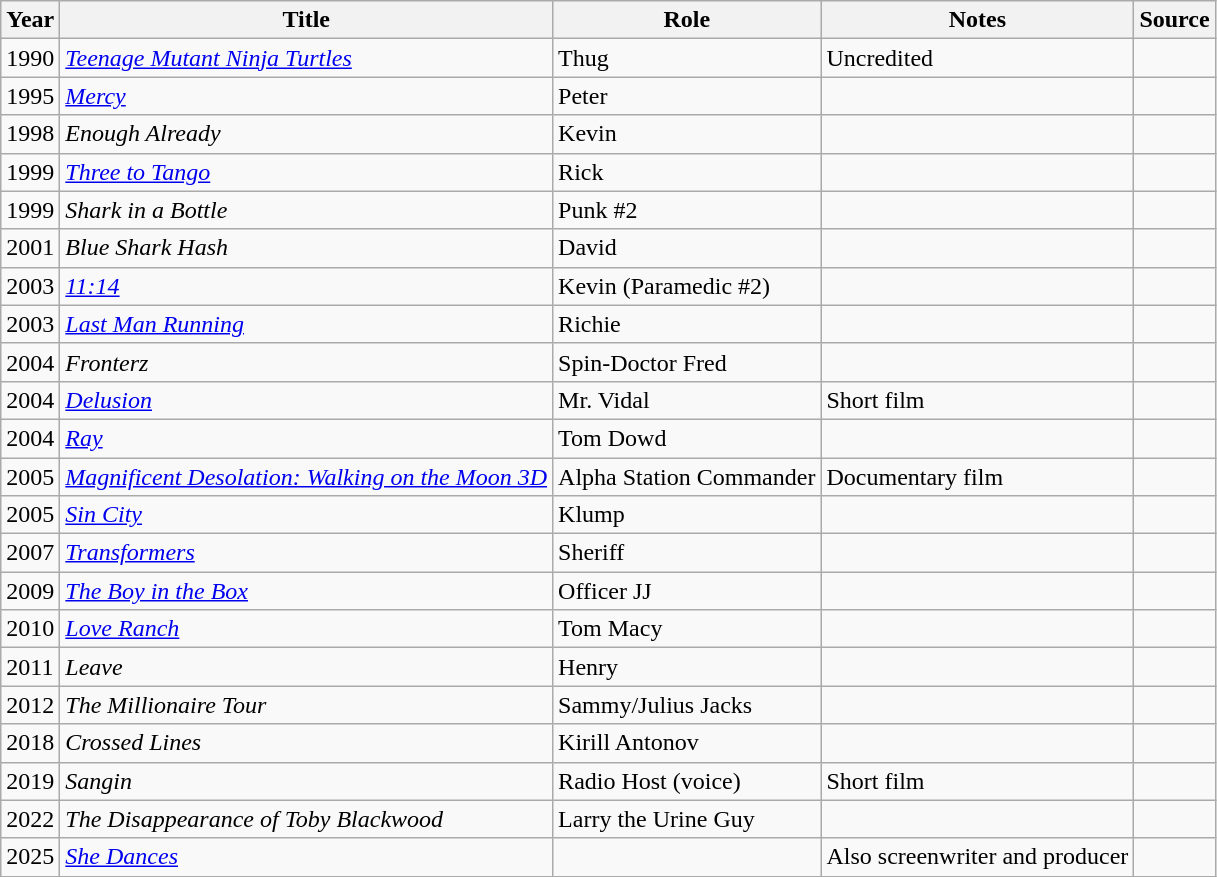<table class="wikitable sortable plainrowheaders">
<tr>
<th>Year</th>
<th>Title</th>
<th>Role</th>
<th class="unsortable">Notes</th>
<th class="unsortable">Source</th>
</tr>
<tr>
<td>1990</td>
<td><em><a href='#'>Teenage Mutant Ninja Turtles</a></em></td>
<td>Thug</td>
<td>Uncredited</td>
<td></td>
</tr>
<tr>
<td>1995</td>
<td><em><a href='#'>Mercy</a></em></td>
<td>Peter</td>
<td></td>
<td></td>
</tr>
<tr>
<td>1998</td>
<td><em>Enough Already</em></td>
<td>Kevin</td>
<td></td>
<td></td>
</tr>
<tr>
<td>1999</td>
<td><em><a href='#'>Three to Tango</a></em></td>
<td>Rick</td>
<td></td>
<td></td>
</tr>
<tr>
<td>1999</td>
<td><em>Shark in a Bottle</em></td>
<td>Punk #2</td>
<td></td>
<td></td>
</tr>
<tr>
<td>2001</td>
<td><em>Blue Shark Hash</em></td>
<td>David</td>
<td></td>
<td></td>
</tr>
<tr>
<td>2003</td>
<td><em><a href='#'>11:14</a></em></td>
<td>Kevin (Paramedic #2)</td>
<td></td>
<td></td>
</tr>
<tr>
<td>2003</td>
<td><em><a href='#'>Last Man Running</a></em></td>
<td>Richie</td>
<td></td>
<td></td>
</tr>
<tr>
<td>2004</td>
<td><em>Fronterz</em></td>
<td>Spin-Doctor Fred</td>
<td></td>
<td></td>
</tr>
<tr>
<td>2004</td>
<td><em><a href='#'>Delusion</a></em></td>
<td>Mr. Vidal</td>
<td>Short film</td>
<td></td>
</tr>
<tr>
<td>2004</td>
<td><em><a href='#'>Ray</a></em></td>
<td>Tom Dowd</td>
<td></td>
<td></td>
</tr>
<tr>
<td>2005</td>
<td><em><a href='#'>Magnificent Desolation: Walking on the Moon 3D</a></em></td>
<td>Alpha Station Commander</td>
<td>Documentary film</td>
<td></td>
</tr>
<tr>
<td>2005</td>
<td><em><a href='#'>Sin City</a></em></td>
<td>Klump</td>
<td></td>
<td></td>
</tr>
<tr>
<td>2007</td>
<td><em><a href='#'>Transformers</a></em></td>
<td>Sheriff</td>
<td></td>
<td></td>
</tr>
<tr>
<td>2009</td>
<td><em><a href='#'>The Boy in the Box</a></em></td>
<td>Officer JJ</td>
<td></td>
<td></td>
</tr>
<tr>
<td>2010</td>
<td><em><a href='#'>Love Ranch</a></em></td>
<td>Tom Macy</td>
<td></td>
<td></td>
</tr>
<tr>
<td>2011</td>
<td><em>Leave</em></td>
<td>Henry</td>
<td></td>
<td></td>
</tr>
<tr>
<td>2012</td>
<td><em>The Millionaire Tour</em></td>
<td>Sammy/Julius Jacks</td>
<td></td>
<td></td>
</tr>
<tr>
<td>2018</td>
<td><em>Crossed Lines</em></td>
<td>Kirill Antonov</td>
<td></td>
<td></td>
</tr>
<tr>
<td>2019</td>
<td><em>Sangin</em></td>
<td>Radio Host (voice)</td>
<td>Short film</td>
<td></td>
</tr>
<tr>
<td>2022</td>
<td><em>The Disappearance of Toby Blackwood</em></td>
<td>Larry the Urine Guy</td>
<td></td>
<td></td>
</tr>
<tr>
<td>2025</td>
<td><em><a href='#'>She Dances</a></em></td>
<td></td>
<td>Also screenwriter and producer</td>
<td></td>
</tr>
</table>
